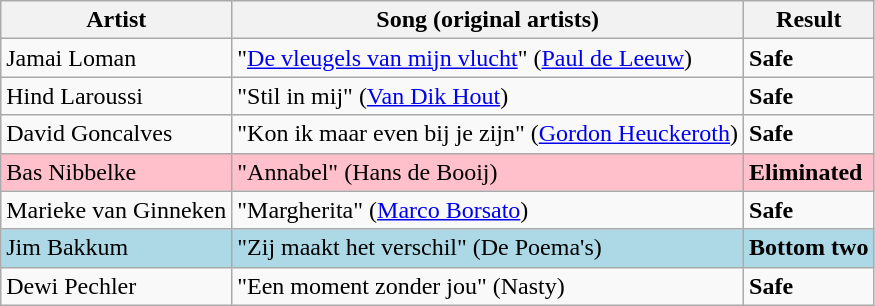<table class=wikitable>
<tr>
<th>Artist</th>
<th>Song (original artists)</th>
<th>Result</th>
</tr>
<tr>
<td>Jamai Loman</td>
<td>"<a href='#'>De vleugels van mijn vlucht</a>" (<a href='#'>Paul de Leeuw</a>)</td>
<td><strong>Safe</strong></td>
</tr>
<tr>
<td>Hind Laroussi</td>
<td>"Stil in mij" (<a href='#'>Van Dik Hout</a>)</td>
<td><strong>Safe</strong></td>
</tr>
<tr>
<td>David Goncalves</td>
<td>"Kon ik maar even bij je zijn" (<a href='#'>Gordon Heuckeroth</a>)</td>
<td><strong>Safe</strong></td>
</tr>
<tr style="background:pink;">
<td>Bas Nibbelke</td>
<td>"Annabel" (Hans de Booij)</td>
<td><strong>Eliminated</strong></td>
</tr>
<tr>
<td>Marieke van Ginneken</td>
<td>"Margherita" (<a href='#'>Marco Borsato</a>)</td>
<td><strong>Safe</strong></td>
</tr>
<tr style="background:lightblue;">
<td>Jim Bakkum</td>
<td>"Zij maakt het verschil" (De Poema's)</td>
<td><strong>Bottom two</strong></td>
</tr>
<tr>
<td>Dewi Pechler</td>
<td>"Een moment zonder jou" (Nasty)</td>
<td><strong>Safe</strong></td>
</tr>
</table>
